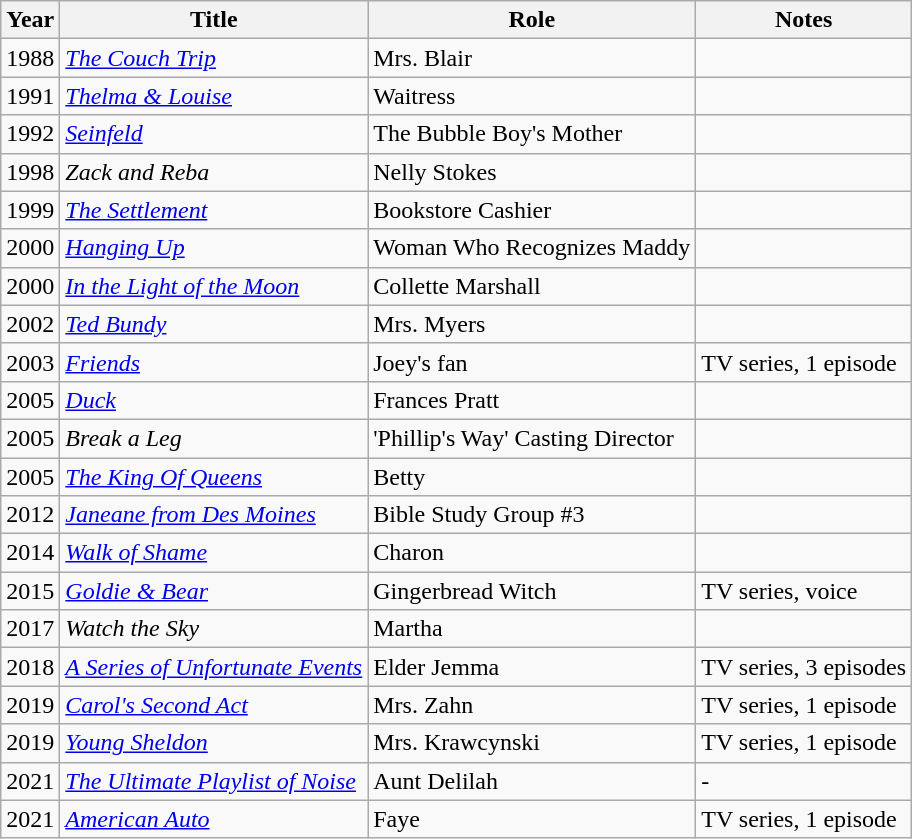<table class="wikitable">
<tr>
<th>Year</th>
<th>Title</th>
<th>Role</th>
<th>Notes</th>
</tr>
<tr>
<td>1988</td>
<td><em><a href='#'>The Couch Trip</a></em></td>
<td>Mrs. Blair</td>
<td></td>
</tr>
<tr>
<td>1991</td>
<td><em><a href='#'>Thelma & Louise</a></em></td>
<td>Waitress</td>
<td></td>
</tr>
<tr>
<td>1992</td>
<td><em><a href='#'>Seinfeld</a></em></td>
<td>The Bubble Boy's Mother</td>
<td></td>
</tr>
<tr>
<td>1998</td>
<td><em>Zack and Reba</em></td>
<td>Nelly Stokes</td>
<td></td>
</tr>
<tr>
<td>1999</td>
<td><em><a href='#'>The Settlement</a></em></td>
<td>Bookstore Cashier</td>
<td></td>
</tr>
<tr>
<td>2000</td>
<td><em><a href='#'>Hanging Up</a></em></td>
<td>Woman Who Recognizes Maddy</td>
<td></td>
</tr>
<tr>
<td>2000</td>
<td><em><a href='#'>In the Light of the Moon</a></em></td>
<td>Collette Marshall</td>
<td></td>
</tr>
<tr>
<td>2002</td>
<td><em><a href='#'>Ted Bundy</a></em></td>
<td>Mrs. Myers</td>
<td></td>
</tr>
<tr>
<td>2003</td>
<td><em><a href='#'>Friends</a></em></td>
<td>Joey's fan</td>
<td>TV series, 1 episode</td>
</tr>
<tr>
<td>2005</td>
<td><em><a href='#'>Duck</a></em></td>
<td>Frances Pratt</td>
<td></td>
</tr>
<tr>
<td>2005</td>
<td><em>Break a Leg</em></td>
<td>'Phillip's Way' Casting Director</td>
<td></td>
</tr>
<tr>
<td>2005</td>
<td><em><a href='#'>The King Of Queens</a></em></td>
<td>Betty</td>
<td></td>
</tr>
<tr>
<td>2012</td>
<td><em><a href='#'>Janeane from Des Moines</a></em></td>
<td>Bible Study Group #3</td>
<td></td>
</tr>
<tr>
<td>2014</td>
<td><em><a href='#'>Walk of Shame</a></em></td>
<td>Charon</td>
<td></td>
</tr>
<tr>
<td>2015</td>
<td><em><a href='#'>Goldie & Bear</a></em></td>
<td>Gingerbread Witch</td>
<td>TV series, voice</td>
</tr>
<tr>
<td>2017</td>
<td><em>Watch the Sky</em></td>
<td>Martha</td>
<td></td>
</tr>
<tr>
<td>2018</td>
<td><em><a href='#'>A Series of Unfortunate Events</a></em></td>
<td>Elder Jemma</td>
<td>TV series, 3 episodes</td>
</tr>
<tr>
<td>2019</td>
<td><em><a href='#'>Carol's Second Act</a></em></td>
<td>Mrs. Zahn</td>
<td>TV series, 1 episode</td>
</tr>
<tr>
<td>2019</td>
<td><em><a href='#'>Young Sheldon</a></em></td>
<td>Mrs. Krawcynski</td>
<td>TV series, 1 episode</td>
</tr>
<tr>
<td>2021</td>
<td><em><a href='#'>The Ultimate Playlist of Noise</a></em></td>
<td>Aunt Delilah</td>
<td>-</td>
</tr>
<tr>
<td>2021</td>
<td><em><a href='#'>American Auto</a></em></td>
<td>Faye</td>
<td>TV series, 1 episode</td>
</tr>
</table>
